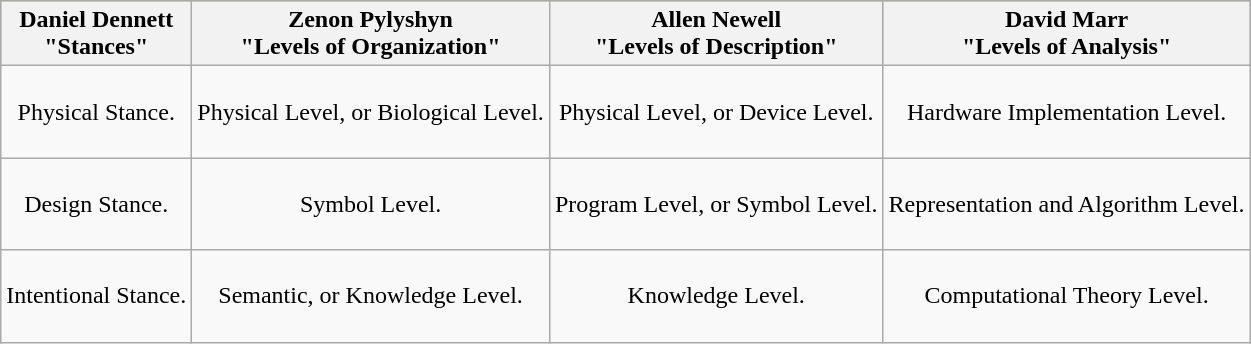<table class="wikitable" style="text-align: center;">
<tr style="background:#bdb76b;">
<th>Daniel Dennett <br> "Stances"</th>
<th>Zenon Pylyshyn <br> "Levels of Organization"</th>
<th>Allen Newell <br> "Levels of Description"</th>
<th>David Marr <br> "Levels of Analysis"</th>
</tr>
<tr>
<td><br>Physical Stance.<br><br></td>
<td>Physical Level, or Biological Level.</td>
<td>Physical Level, or Device Level.</td>
<td>Hardware Implementation Level.</td>
</tr>
<tr>
<td><br>Design Stance.<br><br></td>
<td>Symbol Level.</td>
<td>Program Level, or Symbol Level.</td>
<td>Representation and Algorithm Level.</td>
</tr>
<tr>
<td><br>Intentional Stance.<br><br></td>
<td>Semantic, or Knowledge Level.</td>
<td>Knowledge Level.</td>
<td>Computational Theory Level.</td>
</tr>
</table>
